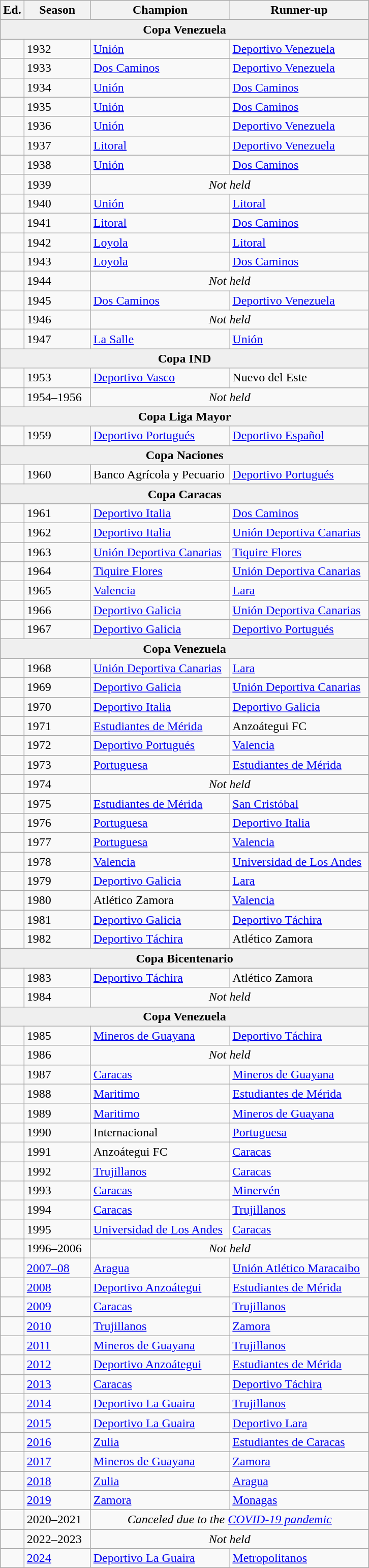<table class="wikitable sortable">
<tr>
<th width=px>Ed.</th>
<th width="80">Season</th>
<th width="175">Champion</th>
<th width="175">Runner-up</th>
</tr>
<tr bgcolor=#efefef>
<td colspan=4 align=center><strong>Copa Venezuela</strong></td>
</tr>
<tr>
<td></td>
<td>1932</td>
<td><a href='#'>Unión</a></td>
<td><a href='#'>Deportivo Venezuela</a></td>
</tr>
<tr>
<td></td>
<td>1933</td>
<td><a href='#'>Dos Caminos</a></td>
<td><a href='#'>Deportivo Venezuela</a></td>
</tr>
<tr>
<td></td>
<td>1934</td>
<td><a href='#'>Unión</a></td>
<td><a href='#'>Dos Caminos</a></td>
</tr>
<tr>
<td></td>
<td>1935</td>
<td><a href='#'>Unión</a></td>
<td><a href='#'>Dos Caminos</a></td>
</tr>
<tr>
<td></td>
<td>1936</td>
<td><a href='#'>Unión</a></td>
<td><a href='#'>Deportivo Venezuela</a></td>
</tr>
<tr>
<td></td>
<td>1937</td>
<td><a href='#'>Litoral</a></td>
<td><a href='#'>Deportivo Venezuela</a></td>
</tr>
<tr>
<td></td>
<td>1938</td>
<td><a href='#'>Unión</a></td>
<td><a href='#'>Dos Caminos</a></td>
</tr>
<tr>
<td></td>
<td>1939</td>
<td colspan=2 align=center><em>Not held</em></td>
</tr>
<tr>
<td></td>
<td>1940</td>
<td><a href='#'>Unión</a></td>
<td><a href='#'>Litoral</a></td>
</tr>
<tr>
<td></td>
<td>1941</td>
<td><a href='#'>Litoral</a></td>
<td><a href='#'>Dos Caminos</a></td>
</tr>
<tr>
<td></td>
<td>1942</td>
<td><a href='#'>Loyola</a></td>
<td><a href='#'>Litoral</a></td>
</tr>
<tr>
<td></td>
<td>1943</td>
<td><a href='#'>Loyola</a></td>
<td><a href='#'>Dos Caminos</a></td>
</tr>
<tr>
<td></td>
<td>1944</td>
<td colspan=2 align=center><em>Not held</em></td>
</tr>
<tr>
<td></td>
<td>1945</td>
<td><a href='#'>Dos Caminos</a></td>
<td><a href='#'>Deportivo Venezuela</a></td>
</tr>
<tr>
<td></td>
<td>1946</td>
<td colspan=2 align=center><em>Not held</em></td>
</tr>
<tr>
<td></td>
<td>1947</td>
<td><a href='#'>La Salle</a></td>
<td><a href='#'>Unión</a></td>
</tr>
<tr bgcolor=#efefef>
<td colspan=4 align=center><strong>Copa IND</strong></td>
</tr>
<tr>
<td></td>
<td>1953</td>
<td><a href='#'>Deportivo Vasco</a></td>
<td>Nuevo del Este</td>
</tr>
<tr>
<td></td>
<td>1954–1956</td>
<td colspan=2 align=center><em>Not held</em></td>
</tr>
<tr bgcolor=#efefef>
<td colspan=4 align=center><strong>Copa Liga Mayor</strong></td>
</tr>
<tr>
<td></td>
<td>1959</td>
<td><a href='#'>Deportivo Portugués</a></td>
<td><a href='#'>Deportivo Español</a></td>
</tr>
<tr bgcolor=#efefef>
<td colspan=4 align=center><strong>Copa Naciones</strong></td>
</tr>
<tr>
<td></td>
<td>1960</td>
<td>Banco Agrícola y Pecuario</td>
<td><a href='#'>Deportivo Portugués</a></td>
</tr>
<tr bgcolor=#efefef>
<td colspan=4 align=center><strong>Copa Caracas</strong></td>
</tr>
<tr>
<td></td>
<td>1961</td>
<td><a href='#'>Deportivo Italia</a></td>
<td><a href='#'>Dos Caminos</a></td>
</tr>
<tr>
<td></td>
<td>1962</td>
<td><a href='#'>Deportivo Italia</a></td>
<td><a href='#'>Unión Deportiva Canarias</a></td>
</tr>
<tr>
<td></td>
<td>1963</td>
<td><a href='#'>Unión Deportiva Canarias</a></td>
<td><a href='#'>Tiquire Flores</a></td>
</tr>
<tr>
<td></td>
<td>1964</td>
<td><a href='#'>Tiquire Flores</a></td>
<td><a href='#'>Unión Deportiva Canarias</a></td>
</tr>
<tr>
<td></td>
<td>1965</td>
<td><a href='#'>Valencia</a></td>
<td><a href='#'>Lara</a></td>
</tr>
<tr>
<td></td>
<td>1966</td>
<td><a href='#'>Deportivo Galicia</a></td>
<td><a href='#'>Unión Deportiva Canarias</a></td>
</tr>
<tr>
<td></td>
<td>1967</td>
<td><a href='#'>Deportivo Galicia</a></td>
<td><a href='#'>Deportivo Portugués</a></td>
</tr>
<tr bgcolor=#efefef>
<td colspan=4 align=center><strong>Copa Venezuela</strong></td>
</tr>
<tr>
<td></td>
<td>1968</td>
<td><a href='#'>Unión Deportiva Canarias</a></td>
<td><a href='#'>Lara</a></td>
</tr>
<tr>
<td></td>
<td>1969</td>
<td><a href='#'>Deportivo Galicia</a></td>
<td><a href='#'>Unión Deportiva Canarias</a></td>
</tr>
<tr>
<td></td>
<td>1970</td>
<td><a href='#'>Deportivo Italia</a></td>
<td><a href='#'>Deportivo Galicia</a></td>
</tr>
<tr>
<td></td>
<td>1971</td>
<td><a href='#'>Estudiantes de Mérida</a></td>
<td>Anzoátegui FC</td>
</tr>
<tr>
<td></td>
<td>1972</td>
<td><a href='#'>Deportivo Portugués</a></td>
<td><a href='#'>Valencia</a></td>
</tr>
<tr>
<td></td>
<td>1973</td>
<td><a href='#'>Portuguesa</a></td>
<td><a href='#'>Estudiantes de Mérida</a></td>
</tr>
<tr>
<td></td>
<td>1974</td>
<td colspan=2 align=center><em>Not held</em></td>
</tr>
<tr>
<td></td>
<td>1975</td>
<td><a href='#'>Estudiantes de Mérida</a></td>
<td><a href='#'>San Cristóbal</a></td>
</tr>
<tr>
<td></td>
<td>1976</td>
<td><a href='#'>Portuguesa</a></td>
<td><a href='#'>Deportivo Italia</a></td>
</tr>
<tr>
<td></td>
<td>1977</td>
<td><a href='#'>Portuguesa</a></td>
<td><a href='#'>Valencia</a></td>
</tr>
<tr>
<td></td>
<td>1978</td>
<td><a href='#'>Valencia</a></td>
<td><a href='#'>Universidad de Los Andes</a></td>
</tr>
<tr>
<td></td>
<td>1979</td>
<td><a href='#'>Deportivo Galicia</a></td>
<td><a href='#'>Lara</a></td>
</tr>
<tr>
<td></td>
<td>1980</td>
<td>Atlético Zamora</td>
<td><a href='#'>Valencia</a></td>
</tr>
<tr>
<td></td>
<td>1981</td>
<td><a href='#'>Deportivo Galicia</a></td>
<td><a href='#'>Deportivo Táchira</a></td>
</tr>
<tr>
<td></td>
<td>1982</td>
<td><a href='#'>Deportivo Táchira</a></td>
<td>Atlético Zamora</td>
</tr>
<tr bgcolor=#efefef>
<td colspan=4 align=center><strong>Copa Bicentenario</strong></td>
</tr>
<tr>
<td></td>
<td>1983</td>
<td><a href='#'>Deportivo Táchira</a></td>
<td>Atlético Zamora</td>
</tr>
<tr>
<td></td>
<td>1984</td>
<td colspan=2 align=center><em>Not held</em></td>
</tr>
<tr bgcolor=#efefef>
<td colspan=4 align=center><strong>Copa Venezuela</strong></td>
</tr>
<tr>
<td></td>
<td>1985</td>
<td><a href='#'>Mineros de Guayana</a></td>
<td><a href='#'>Deportivo Táchira</a></td>
</tr>
<tr>
<td></td>
<td>1986</td>
<td colspan=2 align=center><em>Not held</em></td>
</tr>
<tr>
<td></td>
<td>1987</td>
<td><a href='#'>Caracas</a></td>
<td><a href='#'>Mineros de Guayana</a></td>
</tr>
<tr>
<td></td>
<td>1988</td>
<td><a href='#'>Maritimo</a></td>
<td><a href='#'>Estudiantes de Mérida</a></td>
</tr>
<tr>
<td></td>
<td>1989</td>
<td><a href='#'>Maritimo</a></td>
<td><a href='#'>Mineros de Guayana</a></td>
</tr>
<tr>
<td></td>
<td>1990</td>
<td>Internacional</td>
<td><a href='#'>Portuguesa</a></td>
</tr>
<tr>
<td></td>
<td>1991</td>
<td>Anzoátegui FC</td>
<td><a href='#'>Caracas</a></td>
</tr>
<tr>
<td></td>
<td>1992</td>
<td><a href='#'>Trujillanos</a></td>
<td><a href='#'>Caracas</a></td>
</tr>
<tr>
<td></td>
<td>1993</td>
<td><a href='#'>Caracas</a></td>
<td><a href='#'>Minervén</a></td>
</tr>
<tr>
<td></td>
<td>1994</td>
<td><a href='#'>Caracas</a></td>
<td><a href='#'>Trujillanos</a></td>
</tr>
<tr>
<td></td>
<td>1995</td>
<td><a href='#'>Universidad de Los Andes</a></td>
<td><a href='#'>Caracas</a></td>
</tr>
<tr>
<td></td>
<td>1996–2006</td>
<td colspan=2 align=center><em>Not held</em></td>
</tr>
<tr>
<td></td>
<td><a href='#'>2007–08</a></td>
<td><a href='#'>Aragua</a></td>
<td><a href='#'>Unión Atlético Maracaibo</a></td>
</tr>
<tr>
<td></td>
<td><a href='#'>2008</a></td>
<td><a href='#'>Deportivo Anzoátegui</a></td>
<td><a href='#'>Estudiantes de Mérida</a></td>
</tr>
<tr>
<td></td>
<td><a href='#'>2009</a></td>
<td><a href='#'>Caracas</a></td>
<td><a href='#'>Trujillanos</a></td>
</tr>
<tr>
<td></td>
<td><a href='#'>2010</a></td>
<td><a href='#'>Trujillanos</a></td>
<td><a href='#'>Zamora</a></td>
</tr>
<tr>
<td></td>
<td><a href='#'>2011</a></td>
<td><a href='#'>Mineros de Guayana</a></td>
<td><a href='#'>Trujillanos</a></td>
</tr>
<tr>
<td></td>
<td><a href='#'>2012</a></td>
<td><a href='#'>Deportivo Anzoátegui</a></td>
<td><a href='#'>Estudiantes de Mérida</a></td>
</tr>
<tr>
<td></td>
<td><a href='#'>2013</a></td>
<td><a href='#'>Caracas</a></td>
<td><a href='#'>Deportivo Táchira</a></td>
</tr>
<tr>
<td></td>
<td><a href='#'>2014</a></td>
<td><a href='#'>Deportivo La Guaira</a></td>
<td><a href='#'>Trujillanos</a></td>
</tr>
<tr>
<td></td>
<td><a href='#'>2015</a></td>
<td><a href='#'>Deportivo La Guaira</a></td>
<td><a href='#'>Deportivo Lara</a></td>
</tr>
<tr>
<td></td>
<td><a href='#'>2016</a></td>
<td><a href='#'>Zulia</a></td>
<td><a href='#'>Estudiantes de Caracas</a></td>
</tr>
<tr>
<td></td>
<td><a href='#'>2017</a></td>
<td><a href='#'>Mineros de Guayana</a></td>
<td><a href='#'>Zamora</a></td>
</tr>
<tr>
<td></td>
<td><a href='#'>2018</a></td>
<td><a href='#'>Zulia</a></td>
<td><a href='#'>Aragua</a></td>
</tr>
<tr>
<td></td>
<td><a href='#'>2019</a></td>
<td><a href='#'>Zamora</a></td>
<td><a href='#'>Monagas</a></td>
</tr>
<tr>
<td></td>
<td>2020–2021</td>
<td colspan="2" align=center><em>Canceled due to the <a href='#'>COVID-19 pandemic</a></em></td>
</tr>
<tr>
<td></td>
<td>2022–2023</td>
<td colspan="2" align=center><em>Not held</em></td>
</tr>
<tr>
<td></td>
<td><a href='#'>2024</a></td>
<td><a href='#'>Deportivo La Guaira</a></td>
<td><a href='#'>Metropolitanos</a></td>
</tr>
</table>
